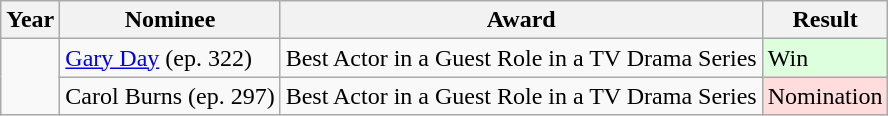<table class="wikitable">
<tr>
<th>Year</th>
<th>Nominee</th>
<th>Award</th>
<th>Result</th>
</tr>
<tr>
<td rowspan="2"></td>
<td><a href='#'>Gary Day</a> (ep. 322)</td>
<td>Best Actor in a Guest Role in a TV Drama Series</td>
<td style="background: #ddffdd">Win</td>
</tr>
<tr>
<td>Carol Burns (ep. 297)</td>
<td>Best Actor in a Guest Role in a TV Drama Series</td>
<td style="background: #ffdddd">Nomination</td>
</tr>
</table>
